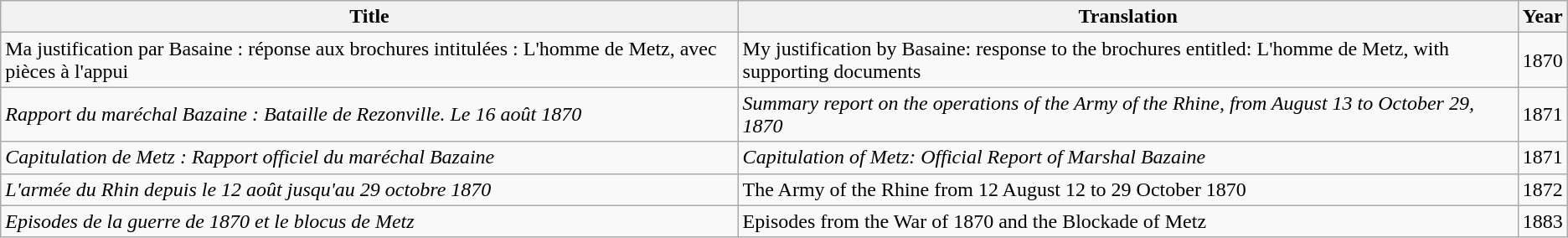<table class="wikitable sortable static-row-numbers">
<tr>
<th>Title</th>
<th>Translation</th>
<th>Year</th>
</tr>
<tr>
<td>Ma justification par Basaine : réponse aux brochures intitulées : L'homme de Metz, avec pièces à l'appui</td>
<td>My justification by Basaine: response to the brochures entitled: L'homme de Metz, with supporting documents</td>
<td>1870</td>
</tr>
<tr>
<td><em>Rapport du maréchal Bazaine : Bataille de Rezonville. Le 16 août 1870</em></td>
<td><em>Summary report on the operations of the Army of the Rhine, from August 13 to October 29, 1870</em></td>
<td>1871</td>
</tr>
<tr>
<td><em>Capitulation de Metz : Rapport officiel du maréchal Bazaine</em></td>
<td><em>Capitulation of Metz: Official Report of Marshal Bazaine</em></td>
<td>1871</td>
</tr>
<tr>
<td><em>L'armée du Rhin depuis le 12 août jusqu'au 29 octobre 1870</em></td>
<td>The Army of the Rhine from 12 August 12 to 29 October 1870</td>
<td>1872</td>
</tr>
<tr>
<td><em>Episodes de la guerre de 1870 et le blocus de Metz</em></td>
<td>Episodes from the War of 1870 and the Blockade of Metz</td>
<td>1883</td>
</tr>
</table>
